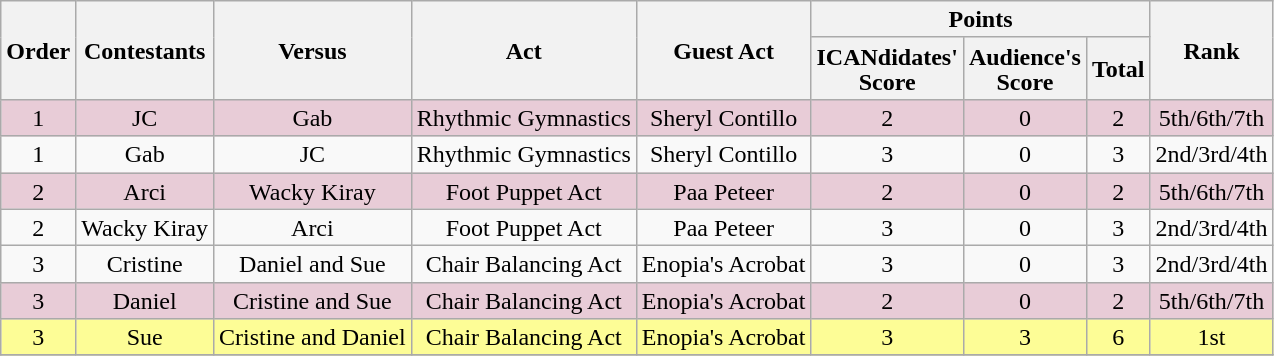<table class="wikitable" style="text-align:center; line-height:17px; width:auto;">
<tr>
<th rowspan="2">Order</th>
<th rowspan="2">Contestants</th>
<th rowspan="2">Versus</th>
<th rowspan="2">Act</th>
<th rowspan="2">Guest Act</th>
<th colspan="3">Points</th>
<th rowspan="2">Rank</th>
</tr>
<tr>
<th>ICANdidates'<br>Score</th>
<th>Audience's<br>Score</th>
<th>Total</th>
</tr>
<tr>
<td style="background: #E8CCD7">1</td>
<td style="background: #E8CCD7">JC</td>
<td style="background: #E8CCD7">Gab</td>
<td style="background: #E8CCD7">Rhythmic Gymnastics</td>
<td style="background: #E8CCD7">Sheryl Contillo</td>
<td style="background: #E8CCD7">2</td>
<td style="background: #E8CCD7">0</td>
<td style="background: #E8CCD7">2</td>
<td style="background: #E8CCD7">5th/6th/7th</td>
</tr>
<tr>
<td>1</td>
<td>Gab</td>
<td>JC</td>
<td>Rhythmic Gymnastics</td>
<td>Sheryl Contillo</td>
<td>3</td>
<td>0</td>
<td>3</td>
<td>2nd/3rd/4th</td>
</tr>
<tr>
<td style="background: #E8CCD7">2</td>
<td style="background: #E8CCD7">Arci</td>
<td style="background: #E8CCD7">Wacky Kiray</td>
<td style="background: #E8CCD7">Foot Puppet Act</td>
<td style="background: #E8CCD7">Paa Peteer</td>
<td style="background: #E8CCD7">2</td>
<td style="background: #E8CCD7">0</td>
<td style="background: #E8CCD7">2</td>
<td style="background: #E8CCD7">5th/6th/7th</td>
</tr>
<tr>
<td>2</td>
<td>Wacky Kiray</td>
<td>Arci</td>
<td>Foot Puppet Act</td>
<td>Paa Peteer</td>
<td>3</td>
<td>0</td>
<td>3</td>
<td>2nd/3rd/4th</td>
</tr>
<tr>
<td>3</td>
<td>Cristine</td>
<td>Daniel and Sue</td>
<td>Chair Balancing Act</td>
<td>Enopia's Acrobat</td>
<td>3</td>
<td>0</td>
<td>3</td>
<td>2nd/3rd/4th</td>
</tr>
<tr>
<td style="background: #E8CCD7">3</td>
<td style="background: #E8CCD7">Daniel</td>
<td style="background: #E8CCD7">Cristine and Sue</td>
<td style="background: #E8CCD7">Chair Balancing Act</td>
<td style="background: #E8CCD7">Enopia's Acrobat</td>
<td style="background: #E8CCD7">2</td>
<td style="background: #E8CCD7">0</td>
<td style="background: #E8CCD7">2</td>
<td style="background: #E8CCD7">5th/6th/7th</td>
</tr>
<tr>
<td style="background: #FDFD96">3</td>
<td style="background: #FDFD96">Sue</td>
<td style="background: #FDFD96">Cristine and Daniel</td>
<td style="background: #FDFD96">Chair Balancing Act</td>
<td style="background: #FDFD96">Enopia's Acrobat</td>
<td style="background: #FDFD96">3</td>
<td style="background: #FDFD96">3</td>
<td style="background: #FDFD96">6</td>
<td style="background: #FDFD96">1st</td>
</tr>
<tr>
</tr>
</table>
